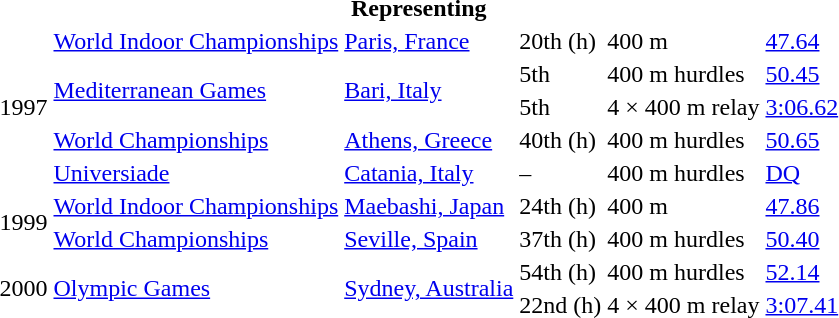<table>
<tr>
<th colspan="6">Representing </th>
</tr>
<tr>
<td rowspan=5>1997</td>
<td><a href='#'>World Indoor Championships</a></td>
<td><a href='#'>Paris, France</a></td>
<td>20th (h)</td>
<td>400 m</td>
<td><a href='#'>47.64</a></td>
</tr>
<tr>
<td rowspan=2><a href='#'>Mediterranean Games</a></td>
<td rowspan=2><a href='#'>Bari, Italy</a></td>
<td>5th</td>
<td>400 m hurdles</td>
<td><a href='#'>50.45</a></td>
</tr>
<tr>
<td>5th</td>
<td>4 × 400 m relay</td>
<td><a href='#'>3:06.62</a></td>
</tr>
<tr>
<td><a href='#'>World Championships</a></td>
<td><a href='#'>Athens, Greece</a></td>
<td>40th (h)</td>
<td>400 m hurdles</td>
<td><a href='#'>50.65</a></td>
</tr>
<tr>
<td><a href='#'>Universiade</a></td>
<td><a href='#'>Catania, Italy</a></td>
<td>–</td>
<td>400 m hurdles</td>
<td><a href='#'>DQ</a></td>
</tr>
<tr>
<td rowspan=2>1999</td>
<td><a href='#'>World Indoor Championships</a></td>
<td><a href='#'>Maebashi, Japan</a></td>
<td>24th (h)</td>
<td>400 m</td>
<td><a href='#'>47.86</a></td>
</tr>
<tr>
<td><a href='#'>World Championships</a></td>
<td><a href='#'>Seville, Spain</a></td>
<td>37th (h)</td>
<td>400 m hurdles</td>
<td><a href='#'>50.40</a></td>
</tr>
<tr>
<td rowspan=2>2000</td>
<td rowspan=2><a href='#'>Olympic Games</a></td>
<td rowspan=2><a href='#'>Sydney, Australia</a></td>
<td>54th (h)</td>
<td>400 m hurdles</td>
<td><a href='#'>52.14</a></td>
</tr>
<tr>
<td>22nd (h)</td>
<td>4 × 400 m relay</td>
<td><a href='#'>3:07.41</a></td>
</tr>
</table>
